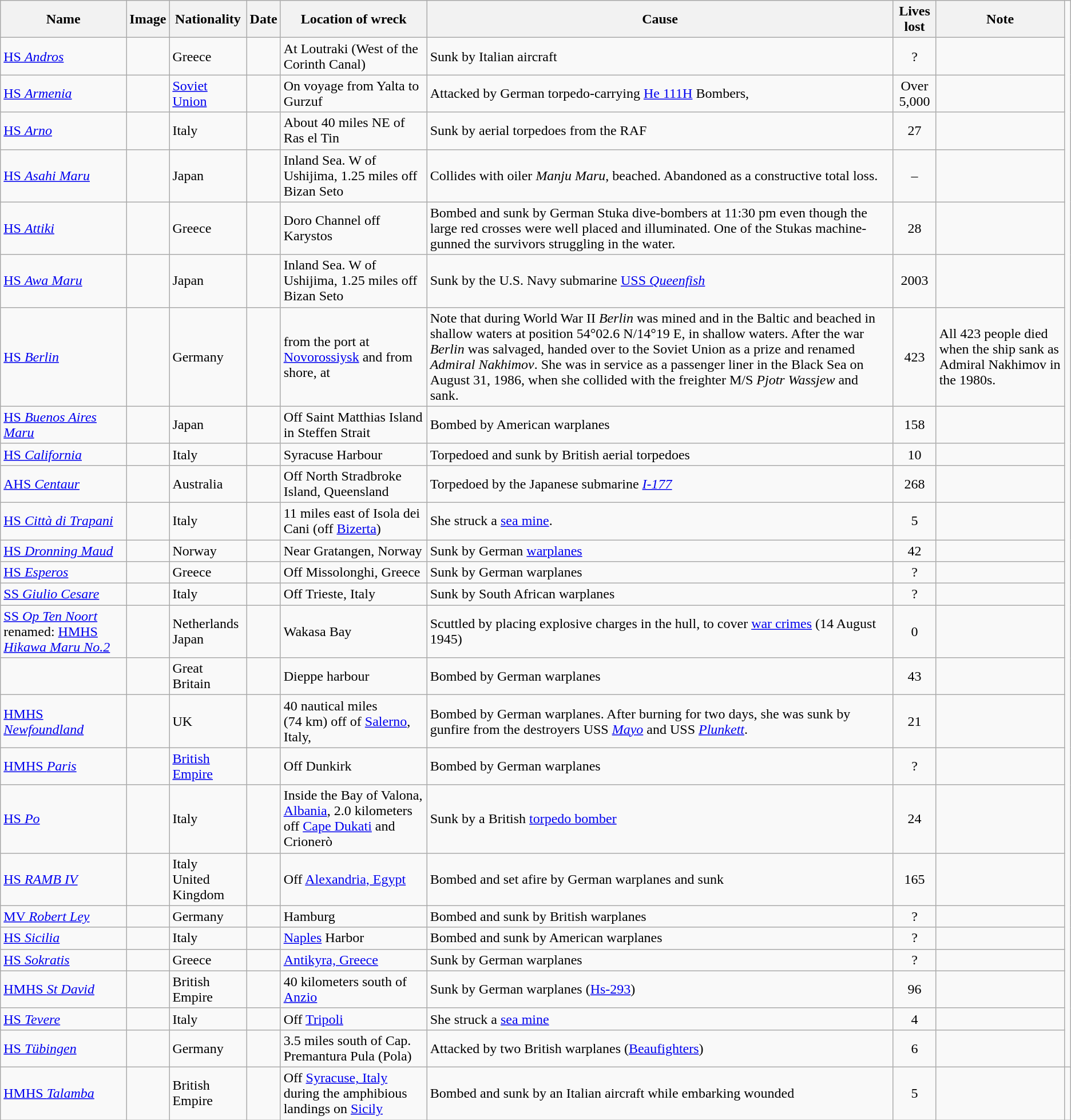<table class="wikitable sortable">
<tr>
<th>Name</th>
<th class=unsortable>Image</th>
<th>Nationality</th>
<th>Date</th>
<th>Location of wreck</th>
<th>Cause</th>
<th>Lives lost</th>
<th class=unsortable>Note</th>
</tr>
<tr>
<td><a href='#'>HS <em>Andros</em></a></td>
<td></td>
<td>  Greece</td>
<td></td>
<td>At Loutraki (West of the Corinth Canal)</td>
<td>Sunk by Italian aircraft</td>
<td align=center>?</td>
<td></td>
</tr>
<tr>
<td><a href='#'>HS <em>Armenia</em></a></td>
<td></td>
<td>  <a href='#'>Soviet Union</a></td>
<td></td>
<td>On voyage from Yalta to Gurzuf </td>
<td>Attacked by German torpedo-carrying <a href='#'>He 111H</a> Bombers,</td>
<td align=center>Over 5,000</td>
<td></td>
</tr>
<tr>
<td><a href='#'>HS <em>Arno</em></a></td>
<td></td>
<td>  Italy</td>
<td></td>
<td>About 40 miles NE of Ras el Tin </td>
<td>Sunk by aerial torpedoes from the RAF</td>
<td align=center>27</td>
<td></td>
</tr>
<tr>
<td><a href='#'>HS <em>Asahi Maru</em></a></td>
<td></td>
<td> Japan</td>
<td></td>
<td>Inland Sea. W of Ushijima, 1.25 miles off Bizan Seto</td>
<td>Collides with oiler <em>Manju Maru</em>, beached. Abandoned as a constructive total loss.</td>
<td align=center>–</td>
<td></td>
</tr>
<tr>
<td><a href='#'>HS <em>Attiki</em></a></td>
<td></td>
<td>  Greece</td>
<td></td>
<td>Doro Channel off Karystos</td>
<td>Bombed and sunk by German Stuka dive-bombers at 11:30 pm even though the large red crosses were well placed and illuminated. One of the Stukas machine-gunned the survivors struggling in the water. </td>
<td align=center>28 </td>
<td></td>
</tr>
<tr>
<td><a href='#'>HS <em>Awa Maru</em></a></td>
<td></td>
<td> Japan</td>
<td></td>
<td>Inland Sea. W of Ushijima, 1.25 miles off Bizan Seto</td>
<td>Sunk by the U.S. Navy submarine <a href='#'>USS <em>Queenfish</em></a></td>
<td align=center>2003</td>
<td></td>
</tr>
<tr>
<td><a href='#'>HS <em>Berlin</em></a></td>
<td></td>
<td> Germany</td>
<td></td>
<td> from the port at <a href='#'>Novorossiysk</a> and  from shore, at </td>
<td>Note that during World War II <em>Berlin</em> was mined and in the Baltic and beached in shallow waters at position 54°02.6 N/14°19 E, in shallow waters. After the war <em>Berlin</em> was salvaged, handed over to the Soviet Union as a prize and renamed <em>Admiral Nakhimov</em>. She was in service as a passenger liner in the Black Sea on August 31, 1986, when she collided with the freighter M/S <em>Pjotr Wassjew</em> and sank.</td>
<td align=center>423</td>
<td> All 423 people died when the ship sank as Admiral Nakhimov in the 1980s.</td>
</tr>
<tr>
<td><a href='#'>HS <em>Buenos Aires Maru</em></a></td>
<td></td>
<td> Japan</td>
<td></td>
<td>Off Saint Matthias Island in Steffen Strait </td>
<td>Bombed by American warplanes</td>
<td align=center>158</td>
<td><br>
</td>
</tr>
<tr>
<td><a href='#'>HS <em>California</em></a></td>
<td></td>
<td>  Italy</td>
<td></td>
<td>Syracuse Harbour</td>
<td>Torpedoed and sunk by British aerial torpedoes</td>
<td align=center>10</td>
<td></td>
</tr>
<tr>
<td><a href='#'>AHS <em>Centaur</em></a></td>
<td></td>
<td> Australia</td>
<td></td>
<td>Off North Stradbroke Island, Queensland</td>
<td>Torpedoed by the Japanese submarine <a href='#'><em>I-177</em></a></td>
<td align=center>268</td>
<td></td>
</tr>
<tr>
<td><a href='#'>HS <em>Città di Trapani</em></a></td>
<td></td>
<td>  Italy</td>
<td></td>
<td>11 miles east of Isola dei Cani (off <a href='#'>Bizerta</a>)</td>
<td>She struck a <a href='#'>sea mine</a>.</td>
<td align=center>5</td>
<td></td>
</tr>
<tr>
<td><a href='#'>HS <em>Dronning Maud</em></a></td>
<td></td>
<td>  Norway</td>
<td></td>
<td>Near Gratangen, Norway</td>
<td>Sunk by German <a href='#'>warplanes</a></td>
<td align=center>42</td>
<td></td>
</tr>
<tr>
<td><a href='#'>HS <em>Esperos</em></a></td>
<td></td>
<td>  Greece</td>
<td></td>
<td>Off Missolonghi, Greece</td>
<td>Sunk by German warplanes</td>
<td align=center>?</td>
<td></td>
</tr>
<tr>
<td><a href='#'>SS <em>Giulio Cesare</em></a></td>
<td></td>
<td>  Italy</td>
<td></td>
<td>Off Trieste, Italy</td>
<td>Sunk by South African warplanes</td>
<td align=center>?</td>
<td></td>
</tr>
<tr>
<td><a href='#'>SS <em>Op Ten Noort</em></a> renamed: <a href='#'>HMHS <em>Hikawa Maru No.2</em></a></td>
<td></td>
<td> Netherlands<br>  Japan</td>
<td></td>
<td>Wakasa Bay</td>
<td>Scuttled by placing explosive charges in the hull, to cover <a href='#'>war crimes</a> (14 August 1945)</td>
<td align=center>0</td>
<td><br></td>
</tr>
<tr>
<td></td>
<td></td>
<td> Great Britain</td>
<td></td>
<td>Dieppe harbour</td>
<td>Bombed by German warplanes</td>
<td align=center>43</td>
<td><br></td>
</tr>
<tr>
<td><a href='#'>HMHS <em>Newfoundland</em></a></td>
<td></td>
<td>  UK</td>
<td></td>
<td>40 nautical miles (74 km) off of <a href='#'>Salerno</a>, Italy, </td>
<td>Bombed by German warplanes. After burning for two days, she was sunk by gunfire from the destroyers USS <a href='#'><em>Mayo</em></a> and USS <a href='#'><em>Plunkett</em></a>.</td>
<td align=center>21</td>
<td></td>
</tr>
<tr>
<td><a href='#'>HMHS <em>Paris</em></a></td>
<td></td>
<td> <a href='#'>British Empire</a></td>
<td></td>
<td>Off Dunkirk</td>
<td>Bombed by German warplanes</td>
<td align=center>?</td>
<td><br></td>
</tr>
<tr>
<td><a href='#'>HS <em>Po</em></a></td>
<td></td>
<td>  Italy</td>
<td></td>
<td>Inside the Bay of Valona, <a href='#'>Albania</a>, 2.0 kilometers off <a href='#'>Cape Dukati</a> and Crionerò </td>
<td>Sunk by a British <a href='#'>torpedo bomber</a></td>
<td align=center>24</td>
<td><br>
</td>
</tr>
<tr>
<td><a href='#'>HS <em>RAMB IV</em></a></td>
<td></td>
<td>  Italy<br> United Kingdom</td>
<td></td>
<td>Off <a href='#'>Alexandria, Egypt</a></td>
<td>Bombed and set afire by German warplanes and sunk</td>
<td align=center>165</td>
<td></td>
</tr>
<tr>
<td><a href='#'>MV <em>Robert Ley</em></a></td>
<td></td>
<td> Germany</td>
<td></td>
<td>Hamburg</td>
<td>Bombed and sunk by British warplanes</td>
<td align=center>?</td>
<td></td>
</tr>
<tr>
<td><a href='#'>HS <em>Sicilia</em></a></td>
<td></td>
<td>  Italy</td>
<td></td>
<td><a href='#'>Naples</a> Harbor</td>
<td>Bombed and sunk by American warplanes</td>
<td align=center>?</td>
<td></td>
</tr>
<tr>
<td><a href='#'>HS <em>Sokratis</em></a></td>
<td></td>
<td>  Greece</td>
<td></td>
<td><a href='#'>Antikyra, Greece</a></td>
<td>Sunk by German warplanes</td>
<td align=center>?</td>
<td></td>
</tr>
<tr>
<td><a href='#'>HMHS <em>St David</em></a></td>
<td></td>
<td> British Empire</td>
<td></td>
<td>40 kilometers south of <a href='#'>Anzio</a></td>
<td>Sunk by German warplanes (<a href='#'>Hs-293</a>)</td>
<td align=center>96</td>
<td><br></td>
</tr>
<tr>
<td><a href='#'>HS <em>Tevere</em></a></td>
<td></td>
<td>  Italy</td>
<td></td>
<td>Off <a href='#'>Tripoli</a></td>
<td>She struck a <a href='#'>sea mine</a></td>
<td align=center>4</td>
<td></td>
</tr>
<tr>
<td><a href='#'>HS <em>Tübingen</em></a></td>
<td></td>
<td> Germany</td>
<td></td>
<td>3.5 miles south of Cap. Premantura Pula (Pola)</td>
<td>Attacked by two British warplanes (<a href='#'>Beaufighters</a>)</td>
<td align=center>6</td>
<td></td>
</tr>
<tr>
<td><a href='#'>HMHS <em>Talamba</em></a></td>
<td></td>
<td> British Empire</td>
<td></td>
<td>Off <a href='#'>Syracuse, Italy</a> during the amphibious landings on <a href='#'>Sicily</a></td>
<td>Bombed and sunk by an Italian aircraft while embarking wounded</td>
<td align=center>5</td>
<td><br></td>
<td></td>
</tr>
</table>
